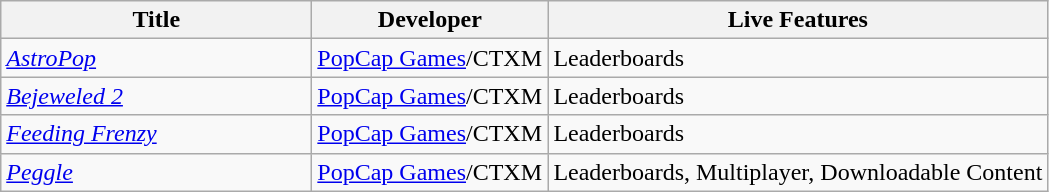<table class="wikitable">
<tr>
<th width="200">Title</th>
<th width="150">Developer</th>
<th>Live Features</th>
</tr>
<tr>
<td><em><a href='#'>AstroPop</a></em></td>
<td><a href='#'>PopCap Games</a>/CTXM</td>
<td>Leaderboards</td>
</tr>
<tr>
<td><em><a href='#'>Bejeweled 2</a></em></td>
<td><a href='#'>PopCap Games</a>/CTXM</td>
<td>Leaderboards</td>
</tr>
<tr>
<td><em><a href='#'>Feeding Frenzy</a></em></td>
<td><a href='#'>PopCap Games</a>/CTXM</td>
<td>Leaderboards</td>
</tr>
<tr>
<td><em><a href='#'>Peggle</a></em></td>
<td><a href='#'>PopCap Games</a>/CTXM</td>
<td>Leaderboards, Multiplayer, Downloadable Content</td>
</tr>
</table>
